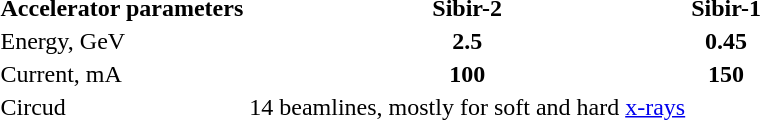<table class="standard">
<tr>
<th>Accelerator parameters</th>
<th>Sibir-2</th>
<th>Sibir-1</th>
</tr>
<tr>
<td>Energy, GeV</td>
<th>2.5</th>
<th>0.45</th>
</tr>
<tr>
<td>Current, mA</td>
<th>100</th>
<th>150</th>
</tr>
<tr>
<td>Circud</td>
<td>14 beamlines, mostly for soft and hard <a href='#'>x-rays</a></td>
<td></td>
</tr>
</table>
